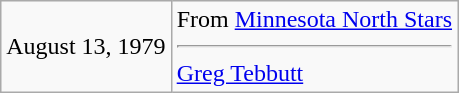<table class="wikitable">
<tr>
<td>August 13, 1979</td>
<td valign="top">From <a href='#'>Minnesota North Stars</a><hr><a href='#'>Greg Tebbutt</a></td>
</tr>
</table>
